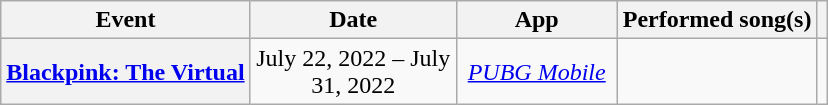<table class="wikitable sortable plainrowheaders" style="text-align:center;">
<tr>
<th>Event</th>
<th width="130">Date</th>
<th width="100">App</th>
<th>Performed song(s)</th>
<th scope="col" class="unsortable"></th>
</tr>
<tr>
<th scope="row" style="text-align:center;"><a href='#'>Blackpink: The Virtual</a></th>
<td>July 22, 2022 – July 31, 2022</td>
<td><em><a href='#'>PUBG Mobile</a></em></td>
<td></td>
<td></td>
</tr>
</table>
